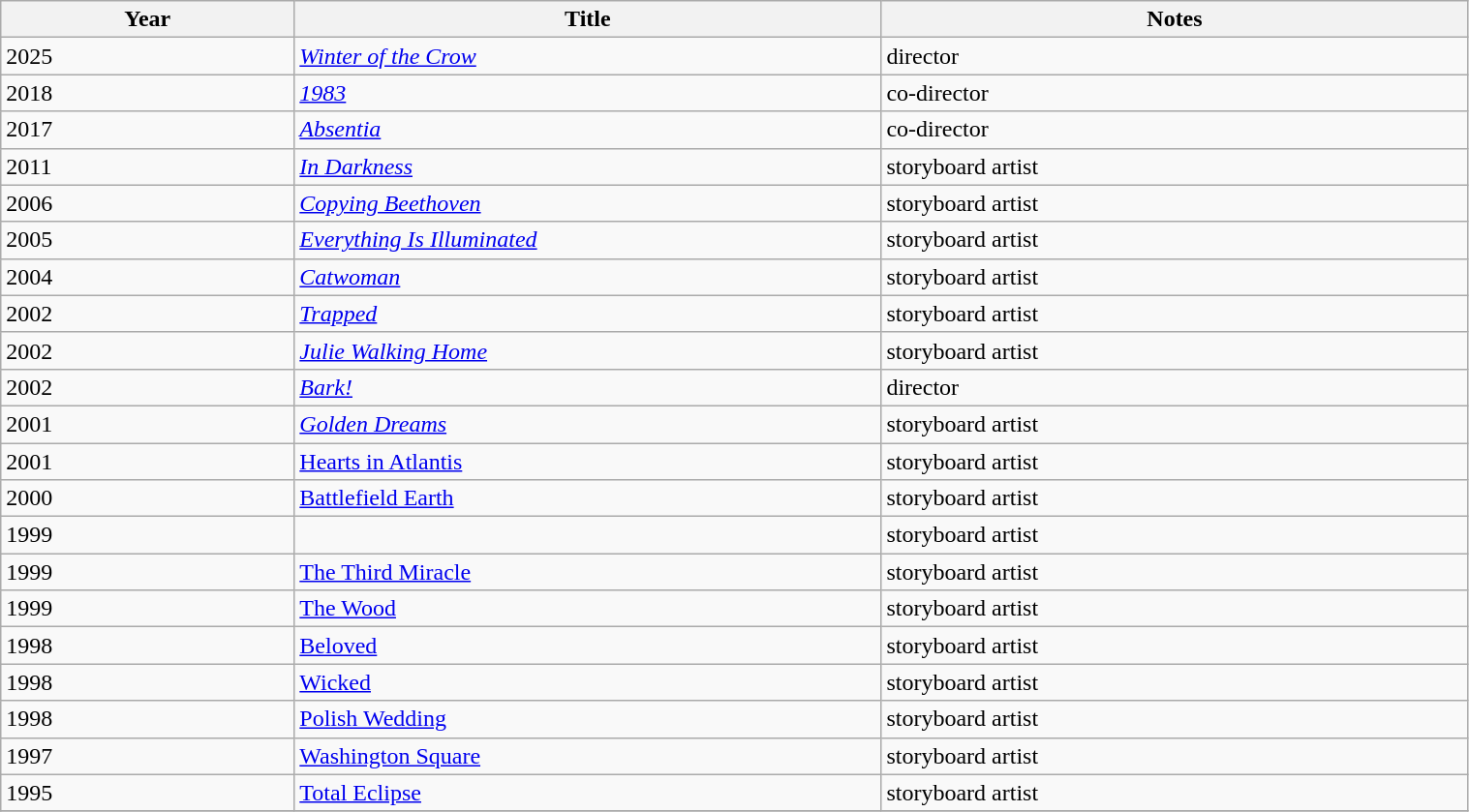<table class="wikitable" style="width:80%;" "text-align:center;">
<tr>
<th style="width:20%;">Year</th>
<th style="width:40%;">Title</th>
<th style="width:40%;">Notes</th>
</tr>
<tr>
<td>2025</td>
<td><em><a href='#'>Winter of the Crow</a></em></td>
<td>director</td>
</tr>
<tr>
<td>2018</td>
<td><em><a href='#'>1983</a></em></td>
<td>co-director</td>
</tr>
<tr>
<td>2017</td>
<td><em><a href='#'>Absentia</a></em></td>
<td>co-director</td>
</tr>
<tr>
<td>2011</td>
<td><em><a href='#'>In Darkness</a></em></td>
<td>storyboard artist</td>
</tr>
<tr>
<td>2006</td>
<td><em><a href='#'>Copying Beethoven</a></em></td>
<td>storyboard artist</td>
</tr>
<tr>
<td>2005</td>
<td><em><a href='#'>Everything Is Illuminated</a></em></td>
<td>storyboard artist</td>
</tr>
<tr>
<td>2004</td>
<td><em><a href='#'>Catwoman</a></em></td>
<td>storyboard artist</td>
</tr>
<tr>
<td>2002</td>
<td><em><a href='#'>Trapped</a></em></td>
<td>storyboard artist</td>
</tr>
<tr>
<td>2002</td>
<td><em><a href='#'>Julie Walking Home</a></em></td>
<td>storyboard artist</td>
</tr>
<tr>
<td>2002</td>
<td><em><a href='#'>Bark!</a></em></td>
<td>director</td>
</tr>
<tr>
<td>2001</td>
<td><em><a href='#'>Golden Dreams</a><strong></td>
<td>storyboard artist</td>
</tr>
<tr>
<td>2001</td>
<td></em><a href='#'>Hearts in Atlantis</a><em></td>
<td>storyboard artist</td>
</tr>
<tr>
<td>2000</td>
<td></em><a href='#'>Battlefield Earth</a><em></td>
<td>storyboard artist</td>
</tr>
<tr>
<td>1999</td>
<td></em><em></td>
<td>storyboard artist</td>
</tr>
<tr>
<td>1999</td>
<td></em><a href='#'>The Third Miracle</a><em></td>
<td>storyboard artist</td>
</tr>
<tr>
<td>1999</td>
<td></em><a href='#'>The Wood</a><em></td>
<td>storyboard artist</td>
</tr>
<tr>
<td>1998</td>
<td></em><a href='#'>Beloved</a><em></td>
<td>storyboard artist</td>
</tr>
<tr>
<td>1998</td>
<td></em><a href='#'>Wicked</a><em></td>
<td>storyboard artist</td>
</tr>
<tr>
<td>1998</td>
<td></em><a href='#'>Polish Wedding</a><em></td>
<td>storyboard artist</td>
</tr>
<tr>
<td>1997</td>
<td></em><a href='#'>Washington Square</a><em></td>
<td>storyboard artist</td>
</tr>
<tr>
<td>1995</td>
<td></em><a href='#'>Total Eclipse</a><em></td>
<td>storyboard artist</td>
</tr>
<tr>
</tr>
</table>
